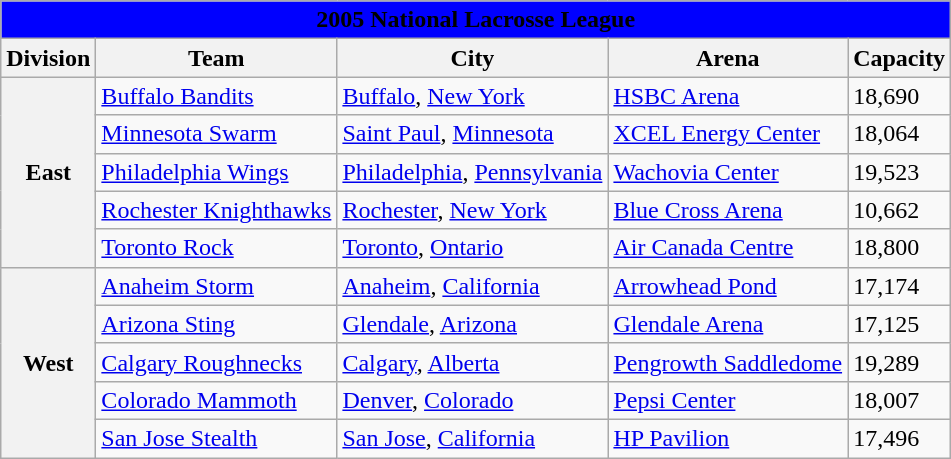<table class="wikitable" style="width:auto">
<tr>
<td bgcolor="#0000FF" align="center" colspan="6"><strong><span>2005 National Lacrosse League</span></strong></td>
</tr>
<tr>
<th>Division</th>
<th>Team</th>
<th>City</th>
<th>Arena</th>
<th>Capacity</th>
</tr>
<tr>
<th rowspan="5">East</th>
<td><a href='#'>Buffalo Bandits</a></td>
<td><a href='#'>Buffalo</a>, <a href='#'>New York</a></td>
<td><a href='#'>HSBC Arena</a></td>
<td>18,690</td>
</tr>
<tr>
<td><a href='#'>Minnesota Swarm</a></td>
<td><a href='#'>Saint Paul</a>, <a href='#'>Minnesota</a></td>
<td><a href='#'>XCEL Energy Center</a></td>
<td>18,064</td>
</tr>
<tr>
<td><a href='#'>Philadelphia Wings</a></td>
<td><a href='#'>Philadelphia</a>, <a href='#'>Pennsylvania</a></td>
<td><a href='#'>Wachovia Center</a></td>
<td>19,523</td>
</tr>
<tr>
<td><a href='#'>Rochester Knighthawks</a></td>
<td><a href='#'>Rochester</a>, <a href='#'>New York</a></td>
<td><a href='#'>Blue Cross Arena</a></td>
<td>10,662</td>
</tr>
<tr>
<td><a href='#'>Toronto Rock</a></td>
<td><a href='#'>Toronto</a>, <a href='#'>Ontario</a></td>
<td><a href='#'>Air Canada Centre</a></td>
<td>18,800</td>
</tr>
<tr>
<th rowspan="5">West</th>
<td><a href='#'>Anaheim Storm</a></td>
<td><a href='#'>Anaheim</a>, <a href='#'>California</a></td>
<td><a href='#'>Arrowhead Pond</a></td>
<td>17,174</td>
</tr>
<tr>
<td><a href='#'>Arizona Sting</a></td>
<td><a href='#'>Glendale</a>, <a href='#'>Arizona</a></td>
<td><a href='#'>Glendale Arena</a></td>
<td>17,125</td>
</tr>
<tr>
<td><a href='#'>Calgary Roughnecks</a></td>
<td><a href='#'>Calgary</a>, <a href='#'>Alberta</a></td>
<td><a href='#'>Pengrowth Saddledome</a></td>
<td>19,289</td>
</tr>
<tr>
<td><a href='#'>Colorado Mammoth</a></td>
<td><a href='#'>Denver</a>, <a href='#'>Colorado</a></td>
<td><a href='#'>Pepsi Center</a></td>
<td>18,007</td>
</tr>
<tr>
<td><a href='#'>San Jose Stealth</a></td>
<td><a href='#'>San Jose</a>, <a href='#'>California</a></td>
<td><a href='#'>HP Pavilion</a></td>
<td>17,496</td>
</tr>
</table>
